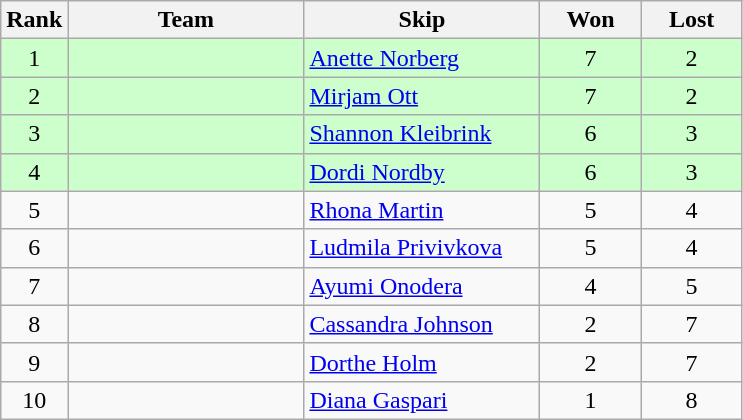<table class="wikitable" style="text-align:center;">
<tr>
<th width=25>Rank</th>
<th width=150>Team</th>
<th width=150>Skip</th>
<th width=60>Won</th>
<th width=60>Lost</th>
</tr>
<tr bgcolor="#ccffcc">
<td>1</td>
<td align=left></td>
<td align=left><a href='#'>Anette Norberg</a></td>
<td>7</td>
<td>2</td>
</tr>
<tr bgcolor="#ccffcc">
<td>2</td>
<td align=left></td>
<td align=left><a href='#'>Mirjam Ott</a></td>
<td>7</td>
<td>2</td>
</tr>
<tr bgcolor="#ccffcc">
<td>3</td>
<td align=left></td>
<td align=left><a href='#'>Shannon Kleibrink</a></td>
<td>6</td>
<td>3</td>
</tr>
<tr bgcolor="#ccffcc">
<td>4</td>
<td align=left></td>
<td align=left><a href='#'>Dordi Nordby</a></td>
<td>6</td>
<td>3</td>
</tr>
<tr>
<td>5</td>
<td align=left></td>
<td align=left><a href='#'>Rhona Martin</a></td>
<td>5</td>
<td>4</td>
</tr>
<tr>
<td>6</td>
<td align=left></td>
<td align=left><a href='#'>Ludmila Privivkova</a></td>
<td>5</td>
<td>4</td>
</tr>
<tr>
<td>7</td>
<td align=left></td>
<td align=left><a href='#'>Ayumi Onodera</a></td>
<td>4</td>
<td>5</td>
</tr>
<tr>
<td>8</td>
<td align=left></td>
<td align=left><a href='#'>Cassandra Johnson</a></td>
<td>2</td>
<td>7</td>
</tr>
<tr>
<td>9</td>
<td align=left></td>
<td align=left><a href='#'>Dorthe Holm</a></td>
<td>2</td>
<td>7</td>
</tr>
<tr>
<td>10</td>
<td align=left></td>
<td align=left><a href='#'>Diana Gaspari</a></td>
<td>1</td>
<td>8</td>
</tr>
</table>
